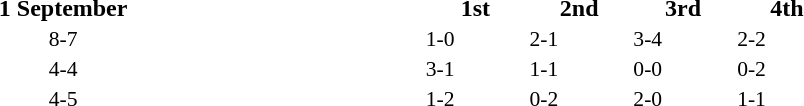<table width=60% cellspacing=1>
<tr>
<th width=20%></th>
<th width=16%>1 September</th>
<th width=20%></th>
<th width=8%>1st</th>
<th width=8%>2nd</th>
<th width=8%>3rd</th>
<th width=8%>4th</th>
</tr>
<tr style=font-size:90%>
<td align=right><strong></strong></td>
<td align=center>8-7</td>
<td></td>
<td>1-0</td>
<td>2-1</td>
<td>3-4</td>
<td>2-2</td>
</tr>
<tr style=font-size:90%>
<td align=right></td>
<td align=center>4-4</td>
<td></td>
<td>3-1</td>
<td>1-1</td>
<td>0-0</td>
<td>0-2</td>
</tr>
<tr style=font-size:90%>
<td align=right></td>
<td align=center>4-5</td>
<td></td>
<td>1-2</td>
<td>0-2</td>
<td>2-0</td>
<td>1-1</td>
</tr>
</table>
